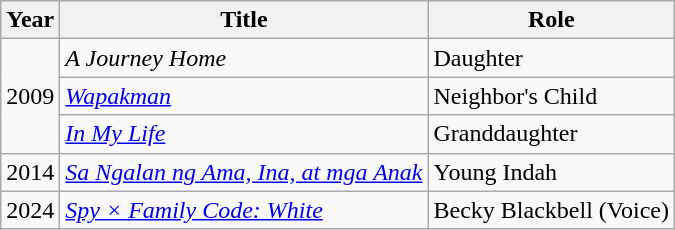<table class="wikitable">
<tr>
<th>Year</th>
<th>Title</th>
<th>Role</th>
</tr>
<tr>
<td rowspan="3">2009</td>
<td><em>A Journey Home</em></td>
<td>Daughter</td>
</tr>
<tr>
<td><em><a href='#'>Wapakman</a></em></td>
<td>Neighbor's Child</td>
</tr>
<tr>
<td><em><a href='#'>In My Life</a></em></td>
<td>Granddaughter</td>
</tr>
<tr>
<td>2014</td>
<td><em><a href='#'>Sa Ngalan ng Ama, Ina, at mga Anak</a></em></td>
<td>Young Indah</td>
</tr>
<tr>
<td>2024</td>
<td><em><a href='#'>Spy × Family Code: White</a></em></td>
<td>Becky Blackbell (Voice)</td>
</tr>
</table>
